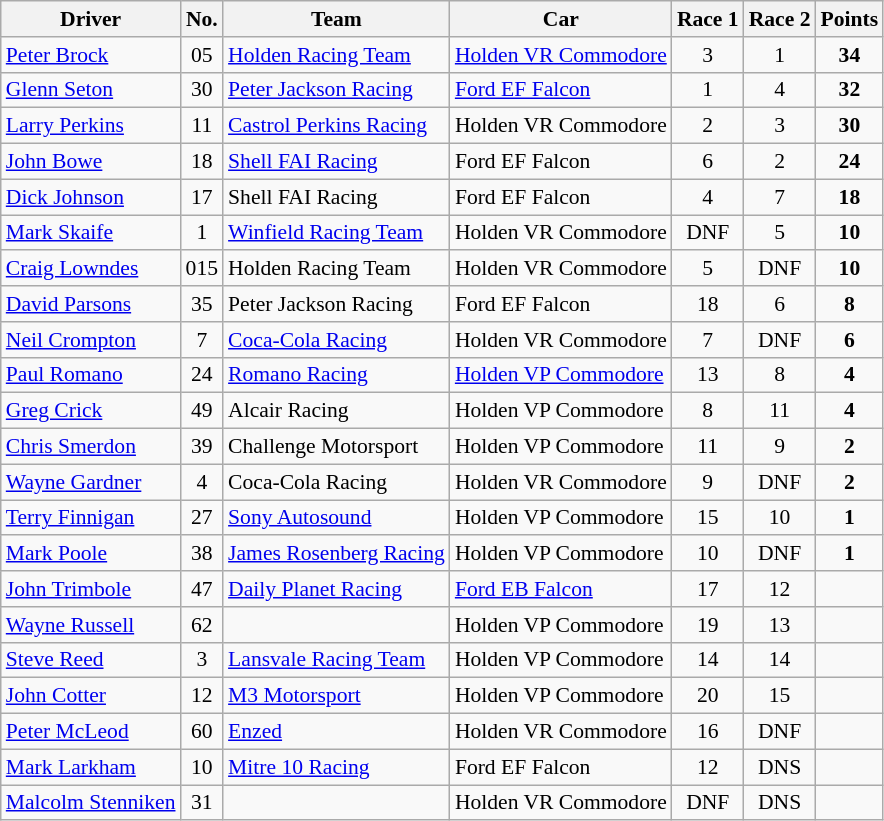<table class="wikitable" style="font-size: 90%">
<tr>
<th>Driver</th>
<th>No.</th>
<th>Team</th>
<th>Car</th>
<th>Race 1</th>
<th>Race 2</th>
<th>Points</th>
</tr>
<tr>
<td> <a href='#'>Peter Brock</a></td>
<td align="center">05</td>
<td><a href='#'>Holden Racing Team</a></td>
<td><a href='#'>Holden VR Commodore</a></td>
<td align="center">3</td>
<td align="center">1</td>
<td align="center"><strong>34</strong></td>
</tr>
<tr>
<td> <a href='#'>Glenn Seton</a></td>
<td align="center">30</td>
<td><a href='#'>Peter Jackson Racing</a></td>
<td><a href='#'>Ford EF Falcon</a></td>
<td align="center">1</td>
<td align="center">4</td>
<td align="center"><strong>32</strong></td>
</tr>
<tr>
<td> <a href='#'>Larry Perkins</a></td>
<td align="center">11</td>
<td><a href='#'>Castrol Perkins Racing</a></td>
<td>Holden VR Commodore</td>
<td align="center">2</td>
<td align="center">3</td>
<td align="center"><strong>30</strong></td>
</tr>
<tr>
<td> <a href='#'>John Bowe</a></td>
<td align="center">18</td>
<td><a href='#'>Shell FAI Racing</a></td>
<td>Ford EF Falcon</td>
<td align="center">6</td>
<td align="center">2</td>
<td align="center"><strong>24</strong></td>
</tr>
<tr>
<td> <a href='#'>Dick Johnson</a></td>
<td align="center">17</td>
<td>Shell FAI Racing</td>
<td>Ford EF Falcon</td>
<td align="center">4</td>
<td align="center">7</td>
<td align="center"><strong>18</strong></td>
</tr>
<tr>
<td> <a href='#'>Mark Skaife</a></td>
<td align="center">1</td>
<td><a href='#'>Winfield Racing Team</a></td>
<td>Holden VR Commodore</td>
<td align="center">DNF</td>
<td align="center">5</td>
<td align="center"><strong>10</strong></td>
</tr>
<tr>
<td> <a href='#'>Craig Lowndes</a></td>
<td align="center">015</td>
<td>Holden Racing Team</td>
<td>Holden VR Commodore</td>
<td align="center">5</td>
<td align="center">DNF</td>
<td align="center"><strong>10</strong></td>
</tr>
<tr>
<td> <a href='#'>David Parsons</a></td>
<td align="center">35</td>
<td>Peter Jackson Racing</td>
<td>Ford EF Falcon</td>
<td align="center">18</td>
<td align="center">6</td>
<td align="center"><strong>8</strong></td>
</tr>
<tr>
<td> <a href='#'>Neil Crompton</a></td>
<td align="center">7</td>
<td><a href='#'>Coca-Cola Racing</a></td>
<td>Holden VR Commodore</td>
<td align="center">7</td>
<td align="center">DNF</td>
<td align="center"><strong>6</strong></td>
</tr>
<tr>
<td> <a href='#'>Paul Romano</a></td>
<td align="center">24</td>
<td><a href='#'>Romano Racing</a></td>
<td><a href='#'>Holden VP Commodore</a></td>
<td align="center">13</td>
<td align="center">8</td>
<td align="center"><strong>4</strong></td>
</tr>
<tr>
<td> <a href='#'>Greg Crick</a></td>
<td align="center">49</td>
<td>Alcair Racing</td>
<td>Holden VP Commodore</td>
<td align="center">8</td>
<td align="center">11</td>
<td align="center"><strong>4</strong></td>
</tr>
<tr>
<td> <a href='#'>Chris Smerdon</a></td>
<td align="center">39</td>
<td>Challenge Motorsport</td>
<td>Holden VP Commodore</td>
<td align="center">11</td>
<td align="center">9</td>
<td align="center"><strong>2</strong></td>
</tr>
<tr>
<td> <a href='#'>Wayne Gardner</a></td>
<td align="center">4</td>
<td>Coca-Cola Racing</td>
<td>Holden VR Commodore</td>
<td align="center">9</td>
<td align="center">DNF</td>
<td align="center"><strong>2</strong></td>
</tr>
<tr>
<td> <a href='#'>Terry Finnigan</a></td>
<td align="center">27</td>
<td><a href='#'>Sony Autosound</a></td>
<td>Holden VP Commodore</td>
<td align="center">15</td>
<td align="center">10</td>
<td align="center"><strong>1</strong></td>
</tr>
<tr>
<td> <a href='#'>Mark Poole</a></td>
<td align="center">38</td>
<td><a href='#'>James Rosenberg Racing</a></td>
<td>Holden VP Commodore</td>
<td align="center">10</td>
<td align="center">DNF</td>
<td align="center"><strong>1</strong></td>
</tr>
<tr>
<td> <a href='#'>John Trimbole</a></td>
<td align="center">47</td>
<td><a href='#'>Daily Planet Racing</a></td>
<td><a href='#'>Ford EB Falcon</a></td>
<td align="center">17</td>
<td align="center">12</td>
<td></td>
</tr>
<tr>
<td> <a href='#'>Wayne Russell</a></td>
<td align="center">62</td>
<td></td>
<td>Holden VP Commodore</td>
<td align="center">19</td>
<td align="center">13</td>
<td></td>
</tr>
<tr>
<td> <a href='#'>Steve Reed</a></td>
<td align="center">3</td>
<td><a href='#'>Lansvale Racing Team</a></td>
<td>Holden VP Commodore</td>
<td align="center">14</td>
<td align="center">14</td>
<td></td>
</tr>
<tr>
<td> <a href='#'>John Cotter</a></td>
<td align="center">12</td>
<td><a href='#'>M3 Motorsport</a></td>
<td>Holden VP Commodore</td>
<td align="center">20</td>
<td align="center">15</td>
<td></td>
</tr>
<tr>
<td> <a href='#'>Peter McLeod</a></td>
<td align="center">60</td>
<td><a href='#'>Enzed</a></td>
<td>Holden VR Commodore</td>
<td align="center">16</td>
<td align="center">DNF</td>
<td></td>
</tr>
<tr>
<td> <a href='#'>Mark Larkham</a></td>
<td align="center">10</td>
<td><a href='#'>Mitre 10 Racing</a></td>
<td>Ford EF Falcon</td>
<td align="center">12</td>
<td align="center">DNS</td>
<td></td>
</tr>
<tr>
<td> <a href='#'>Malcolm Stenniken</a></td>
<td align="center">31</td>
<td></td>
<td>Holden VR Commodore</td>
<td align="center">DNF</td>
<td align="center">DNS</td>
<td></td>
</tr>
</table>
